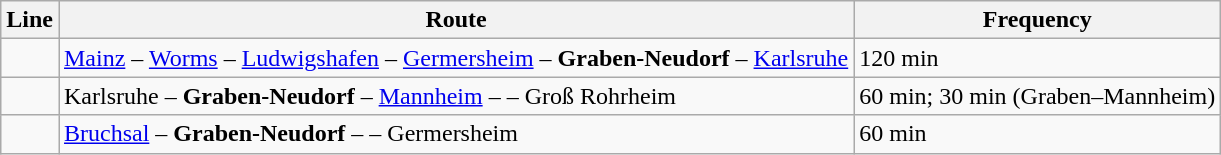<table class="wikitable">
<tr>
<th>Line</th>
<th>Route</th>
<th>Frequency</th>
</tr>
<tr>
<td></td>
<td><a href='#'>Mainz</a> – <a href='#'>Worms</a> – <a href='#'>Ludwigshafen</a> – <a href='#'>Germersheim</a> – <strong>Graben-Neudorf</strong> – <a href='#'>Karlsruhe</a></td>
<td>120 min</td>
</tr>
<tr>
<td></td>
<td>Karlsruhe – <strong>Graben-Neudorf</strong> –  <a href='#'>Mannheim</a> –  – Groß Rohrheim</td>
<td>60 min; 30 min (Graben–Mannheim)</td>
</tr>
<tr>
<td></td>
<td><a href='#'>Bruchsal</a>  – <strong>Graben-Neudorf</strong> –  – Germersheim</td>
<td>60 min</td>
</tr>
</table>
